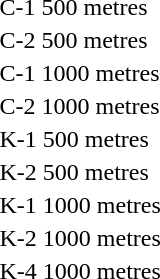<table>
<tr>
<td>C-1 500 metres <br></td>
<td></td>
<td></td>
<td></td>
</tr>
<tr>
<td>C-2 500 metres <br></td>
<td></td>
<td></td>
<td></td>
</tr>
<tr>
<td>C-1 1000 metres <br></td>
<td></td>
<td></td>
<td></td>
</tr>
<tr>
<td>C-2 1000 metres <br></td>
<td></td>
<td></td>
<td></td>
</tr>
<tr>
<td>K-1 500 metres <br></td>
<td></td>
<td></td>
<td></td>
</tr>
<tr>
<td>K-2 500 metres <br></td>
<td></td>
<td></td>
<td></td>
</tr>
<tr>
<td>K-1 1000 metres <br></td>
<td></td>
<td></td>
<td></td>
</tr>
<tr>
<td>K-2 1000 metres <br></td>
<td></td>
<td></td>
<td></td>
</tr>
<tr>
<td>K-4 1000 metres <br></td>
<td></td>
<td></td>
<td></td>
</tr>
</table>
